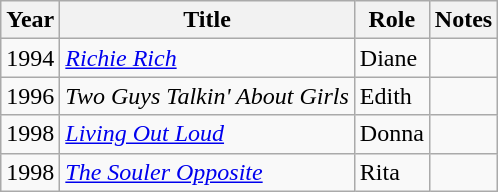<table class="wikitable sortable">
<tr>
<th>Year</th>
<th>Title</th>
<th>Role</th>
<th>Notes</th>
</tr>
<tr>
<td>1994</td>
<td><a href='#'><em>Richie Rich</em></a></td>
<td>Diane</td>
<td></td>
</tr>
<tr>
<td>1996</td>
<td><em>Two Guys Talkin' About Girls</em></td>
<td>Edith</td>
<td></td>
</tr>
<tr>
<td>1998</td>
<td><em><a href='#'>Living Out Loud</a></em></td>
<td>Donna</td>
<td></td>
</tr>
<tr>
<td>1998</td>
<td><em><a href='#'>The Souler Opposite</a></em></td>
<td>Rita</td>
<td></td>
</tr>
</table>
